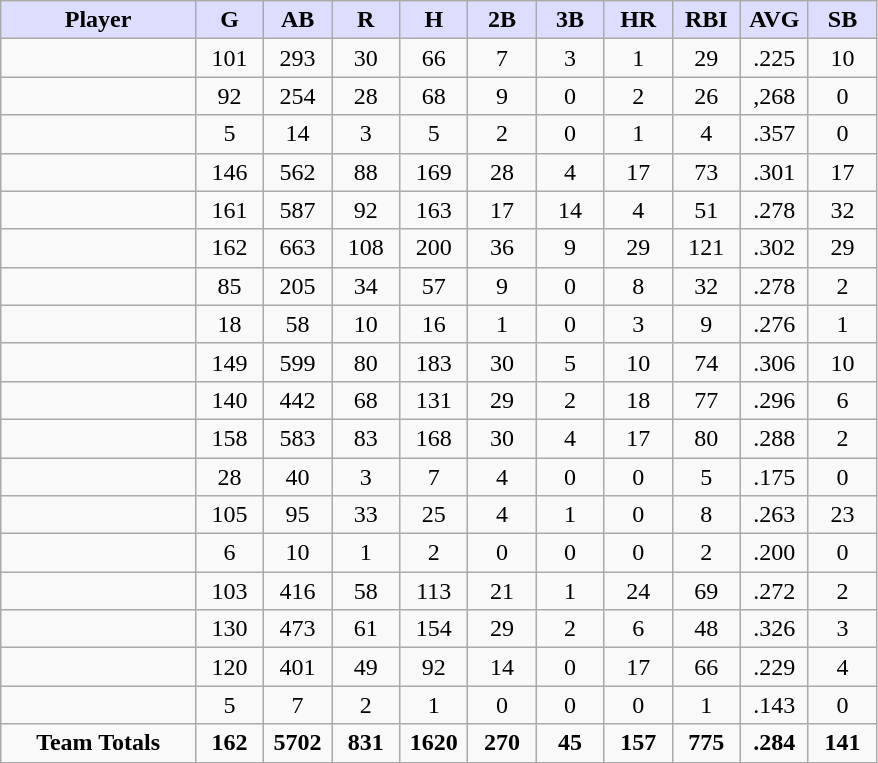<table class="wikitable" style="text-align:center;">
<tr>
<th style="background:#ddf; width:20%;">Player</th>
<th style="background:#ddf; width:7%;">G</th>
<th style="background:#ddf; width:7%;">AB</th>
<th style="background:#ddf; width:7%;">R</th>
<th style="background:#ddf; width:7%;">H</th>
<th style="background:#ddf; width:7%;">2B</th>
<th style="background:#ddf; width:7%;">3B</th>
<th style="background:#ddf; width:7%;">HR</th>
<th style="background:#ddf; width:7%;">RBI</th>
<th style="background:#ddf; width:7%;">AVG</th>
<th style="background:#ddf; width:7%;">SB</th>
</tr>
<tr>
<td align=left></td>
<td>101</td>
<td>293</td>
<td>30</td>
<td>66</td>
<td>7</td>
<td>3</td>
<td>1</td>
<td>29</td>
<td>.225</td>
<td>10</td>
</tr>
<tr>
<td align=left></td>
<td>92</td>
<td>254</td>
<td>28</td>
<td>68</td>
<td>9</td>
<td>0</td>
<td>2</td>
<td>26</td>
<td>,268</td>
<td>0</td>
</tr>
<tr>
<td align=left></td>
<td>5</td>
<td>14</td>
<td>3</td>
<td>5</td>
<td>2</td>
<td>0</td>
<td>1</td>
<td>4</td>
<td>.357</td>
<td>0</td>
</tr>
<tr>
<td align=left></td>
<td>146</td>
<td>562</td>
<td>88</td>
<td>169</td>
<td>28</td>
<td>4</td>
<td>17</td>
<td>73</td>
<td>.301</td>
<td>17</td>
</tr>
<tr>
<td align=left></td>
<td>161</td>
<td>587</td>
<td>92</td>
<td>163</td>
<td>17</td>
<td>14</td>
<td>4</td>
<td>51</td>
<td>.278</td>
<td>32</td>
</tr>
<tr>
<td align=left></td>
<td>162</td>
<td>663</td>
<td>108</td>
<td>200</td>
<td>36</td>
<td>9</td>
<td>29</td>
<td>121</td>
<td>.302</td>
<td>29</td>
</tr>
<tr>
<td align=left></td>
<td>85</td>
<td>205</td>
<td>34</td>
<td>57</td>
<td>9</td>
<td>0</td>
<td>8</td>
<td>32</td>
<td>.278</td>
<td>2</td>
</tr>
<tr>
<td align=left></td>
<td>18</td>
<td>58</td>
<td>10</td>
<td>16</td>
<td>1</td>
<td>0</td>
<td>3</td>
<td>9</td>
<td>.276</td>
<td>1</td>
</tr>
<tr>
<td align=left></td>
<td>149</td>
<td>599</td>
<td>80</td>
<td>183</td>
<td>30</td>
<td>5</td>
<td>10</td>
<td>74</td>
<td>.306</td>
<td>10</td>
</tr>
<tr>
<td align=left></td>
<td>140</td>
<td>442</td>
<td>68</td>
<td>131</td>
<td>29</td>
<td>2</td>
<td>18</td>
<td>77</td>
<td>.296</td>
<td>6</td>
</tr>
<tr>
<td align=left></td>
<td>158</td>
<td>583</td>
<td>83</td>
<td>168</td>
<td>30</td>
<td>4</td>
<td>17</td>
<td>80</td>
<td>.288</td>
<td>2</td>
</tr>
<tr>
<td align=left></td>
<td>28</td>
<td>40</td>
<td>3</td>
<td>7</td>
<td>4</td>
<td>0</td>
<td>0</td>
<td>5</td>
<td>.175</td>
<td>0</td>
</tr>
<tr>
<td align=left></td>
<td>105</td>
<td>95</td>
<td>33</td>
<td>25</td>
<td>4</td>
<td>1</td>
<td>0</td>
<td>8</td>
<td>.263</td>
<td>23</td>
</tr>
<tr>
<td align=left></td>
<td>6</td>
<td>10</td>
<td>1</td>
<td>2</td>
<td>0</td>
<td>0</td>
<td>0</td>
<td>2</td>
<td>.200</td>
<td>0</td>
</tr>
<tr>
<td align=left></td>
<td>103</td>
<td>416</td>
<td>58</td>
<td>113</td>
<td>21</td>
<td>1</td>
<td>24</td>
<td>69</td>
<td>.272</td>
<td>2</td>
</tr>
<tr>
<td align=left></td>
<td>130</td>
<td>473</td>
<td>61</td>
<td>154</td>
<td>29</td>
<td>2</td>
<td>6</td>
<td>48</td>
<td>.326</td>
<td>3</td>
</tr>
<tr>
<td align=left></td>
<td>120</td>
<td>401</td>
<td>49</td>
<td>92</td>
<td>14</td>
<td>0</td>
<td>17</td>
<td>66</td>
<td>.229</td>
<td>4</td>
</tr>
<tr>
<td align=left></td>
<td>5</td>
<td>7</td>
<td>2</td>
<td>1</td>
<td>0</td>
<td>0</td>
<td>0</td>
<td>1</td>
<td>.143</td>
<td>0</td>
</tr>
<tr class="sortbottom">
<td><strong>Team Totals</strong></td>
<td><strong>162</strong></td>
<td><strong>5702</strong></td>
<td><strong>831</strong></td>
<td><strong>1620</strong></td>
<td><strong>270</strong></td>
<td><strong>45</strong></td>
<td><strong>157</strong></td>
<td><strong>775</strong></td>
<td><strong>.284</strong></td>
<td><strong>141</strong></td>
</tr>
</table>
